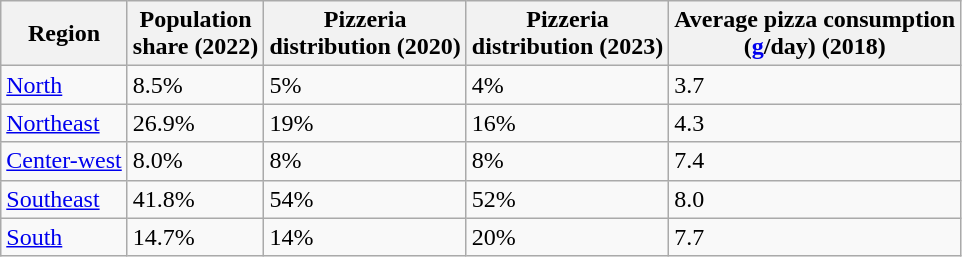<table class="wikitable sortable defaultcenter col2right col3right col4right col5right">
<tr>
<th>Region</th>
<th>Population<br>share (2022)</th>
<th>Pizzeria<br>distribution (2020)</th>
<th>Pizzeria<br>distribution (2023)</th>
<th>Average pizza consumption<br> (<a href='#'>g</a>/day) (2018)</th>
</tr>
<tr>
<td><a href='#'>North</a></td>
<td>8.5%</td>
<td>5%</td>
<td>4%</td>
<td>3.7</td>
</tr>
<tr>
<td><a href='#'>Northeast</a></td>
<td>26.9%</td>
<td>19%</td>
<td>16%</td>
<td>4.3</td>
</tr>
<tr>
<td><a href='#'>Center-west</a></td>
<td>8.0%</td>
<td>8%</td>
<td>8%</td>
<td>7.4</td>
</tr>
<tr>
<td><a href='#'>Southeast</a></td>
<td>41.8%</td>
<td>54%</td>
<td>52%</td>
<td>8.0</td>
</tr>
<tr>
<td><a href='#'>South</a></td>
<td>14.7%</td>
<td>14%</td>
<td>20%</td>
<td>7.7</td>
</tr>
</table>
